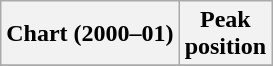<table class="wikitable plainrowheaders" style="text-align:center">
<tr>
<th scope="col">Chart (2000–01)</th>
<th scope="col">Peak<br>position</th>
</tr>
<tr>
</tr>
</table>
